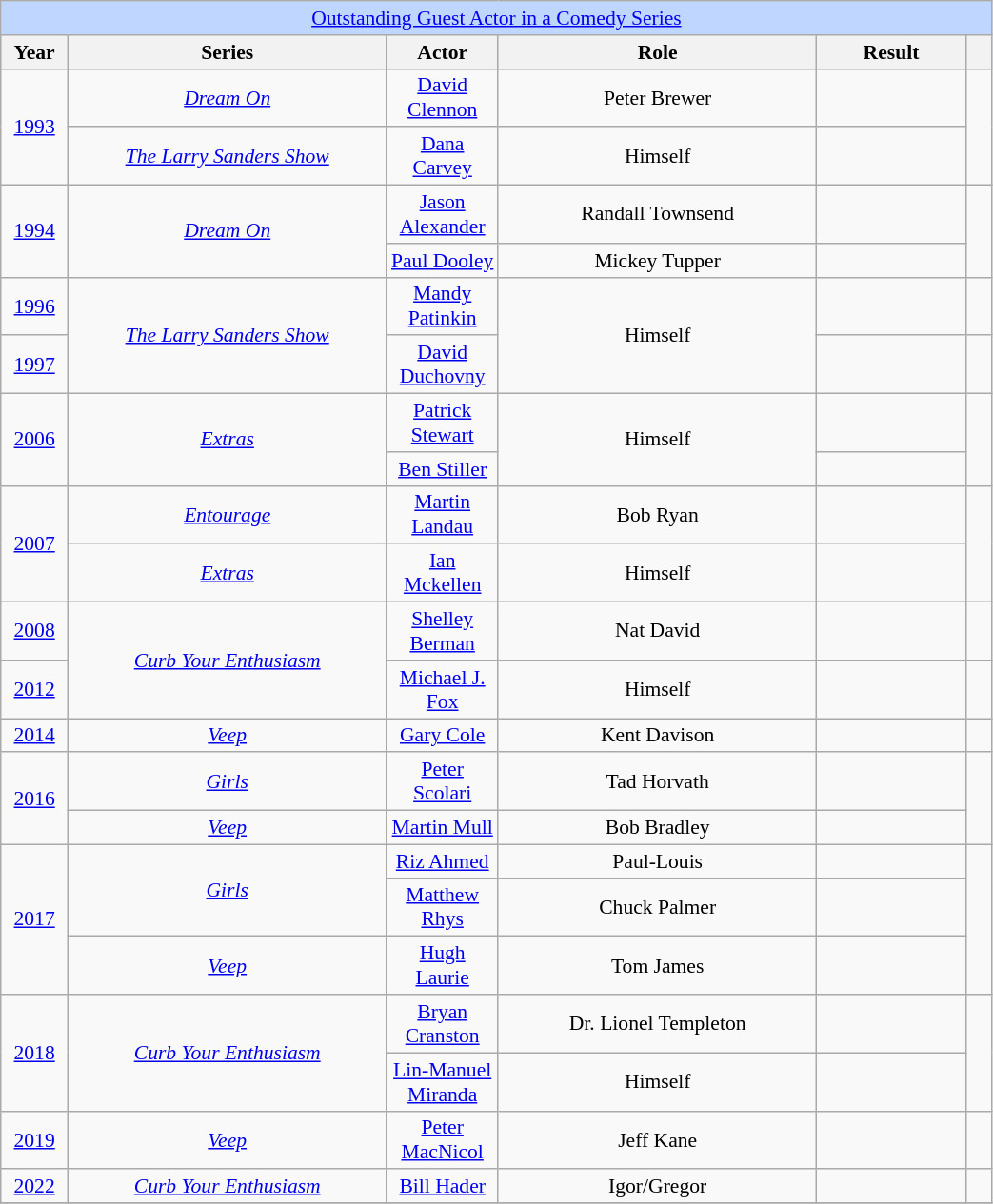<table class="wikitable plainrowheaders" style="text-align: center; font-size: 90%" width=55%>
<tr ---- bgcolor="#bfd7ff">
<td colspan=6 align=center><a href='#'>Outstanding Guest Actor in a Comedy Series</a></td>
</tr>
<tr ---- bgcolor="#bfd7ff">
<th scope="col" style="width:1%;">Year</th>
<th scope="col" style="width:12%;">Series</th>
<th scope="col" style="width:1%;">Actor</th>
<th scope="col" style="width:12%;">Role</th>
<th scope="col" style="width:5%;">Result</th>
<th scope="col" style="width:1%;"></th>
</tr>
<tr>
<td rowspan="2"><a href='#'>1993</a></td>
<td><em><a href='#'>Dream On</a></em></td>
<td><a href='#'>David Clennon</a></td>
<td>Peter Brewer</td>
<td></td>
<td rowspan="2"></td>
</tr>
<tr>
<td><em><a href='#'>The Larry Sanders Show</a></em></td>
<td><a href='#'>Dana Carvey</a></td>
<td>Himself</td>
<td></td>
</tr>
<tr>
<td rowspan="2"><a href='#'>1994</a></td>
<td rowspan="2"><em><a href='#'>Dream On</a></em></td>
<td><a href='#'>Jason Alexander</a></td>
<td>Randall Townsend</td>
<td></td>
<td rowspan="2"></td>
</tr>
<tr>
<td><a href='#'>Paul Dooley</a></td>
<td>Mickey Tupper</td>
<td></td>
</tr>
<tr>
<td><a href='#'>1996</a></td>
<td rowspan="2"><em><a href='#'>The Larry Sanders Show</a></em></td>
<td><a href='#'>Mandy Patinkin</a></td>
<td rowspan="2">Himself</td>
<td></td>
<td></td>
</tr>
<tr>
<td><a href='#'>1997</a></td>
<td><a href='#'>David Duchovny</a></td>
<td></td>
<td></td>
</tr>
<tr>
<td rowspan="2"><a href='#'>2006</a></td>
<td rowspan="2"><em><a href='#'>Extras</a></em></td>
<td><a href='#'>Patrick Stewart</a></td>
<td rowspan="2">Himself</td>
<td></td>
<td rowspan="2"></td>
</tr>
<tr>
<td><a href='#'>Ben Stiller</a></td>
<td></td>
</tr>
<tr>
<td rowspan="2"><a href='#'>2007</a></td>
<td><em><a href='#'>Entourage</a></em></td>
<td><a href='#'>Martin Landau</a></td>
<td>Bob Ryan</td>
<td></td>
<td rowspan="2"></td>
</tr>
<tr>
<td><em><a href='#'>Extras</a></em></td>
<td><a href='#'>Ian Mckellen</a></td>
<td>Himself</td>
<td></td>
</tr>
<tr>
<td><a href='#'>2008</a></td>
<td rowspan="2"><em><a href='#'>Curb Your Enthusiasm</a></em></td>
<td><a href='#'>Shelley Berman</a></td>
<td>Nat David</td>
<td></td>
<td></td>
</tr>
<tr>
<td><a href='#'>2012</a></td>
<td><a href='#'>Michael J. Fox</a></td>
<td>Himself</td>
<td></td>
<td></td>
</tr>
<tr>
<td><a href='#'>2014</a></td>
<td><em><a href='#'>Veep</a></em></td>
<td><a href='#'>Gary Cole</a></td>
<td>Kent Davison</td>
<td></td>
<td></td>
</tr>
<tr>
<td rowspan="2"><a href='#'>2016</a></td>
<td><a href='#'><em>Girls</em></a></td>
<td><a href='#'>Peter Scolari</a></td>
<td>Tad Horvath</td>
<td></td>
<td rowspan="2"></td>
</tr>
<tr>
<td><em><a href='#'>Veep</a></em></td>
<td><a href='#'>Martin Mull</a></td>
<td>Bob Bradley</td>
<td></td>
</tr>
<tr>
<td rowspan="3"><a href='#'>2017</a></td>
<td rowspan="2"><a href='#'><em>Girls</em></a></td>
<td><a href='#'>Riz Ahmed</a></td>
<td>Paul-Louis</td>
<td></td>
<td rowspan="3"></td>
</tr>
<tr>
<td><a href='#'>Matthew Rhys</a></td>
<td>Chuck Palmer</td>
<td></td>
</tr>
<tr>
<td><em><a href='#'>Veep</a></em></td>
<td><a href='#'>Hugh Laurie</a></td>
<td>Tom James</td>
<td></td>
</tr>
<tr>
<td rowspan="2"><a href='#'>2018</a></td>
<td rowspan="2"><em><a href='#'>Curb Your Enthusiasm</a></em></td>
<td><a href='#'>Bryan Cranston</a></td>
<td>Dr. Lionel Templeton</td>
<td></td>
<td rowspan="2"></td>
</tr>
<tr>
<td><a href='#'>Lin-Manuel Miranda</a></td>
<td>Himself</td>
<td></td>
</tr>
<tr>
<td><a href='#'>2019</a></td>
<td><em><a href='#'>Veep</a></em></td>
<td><a href='#'>Peter MacNicol</a></td>
<td>Jeff Kane</td>
<td></td>
<td></td>
</tr>
<tr>
<td><a href='#'>2022</a></td>
<td><em><a href='#'>Curb Your Enthusiasm</a></em></td>
<td><a href='#'>Bill Hader</a></td>
<td>Igor/Gregor</td>
<td></td>
<td></td>
</tr>
<tr>
</tr>
</table>
